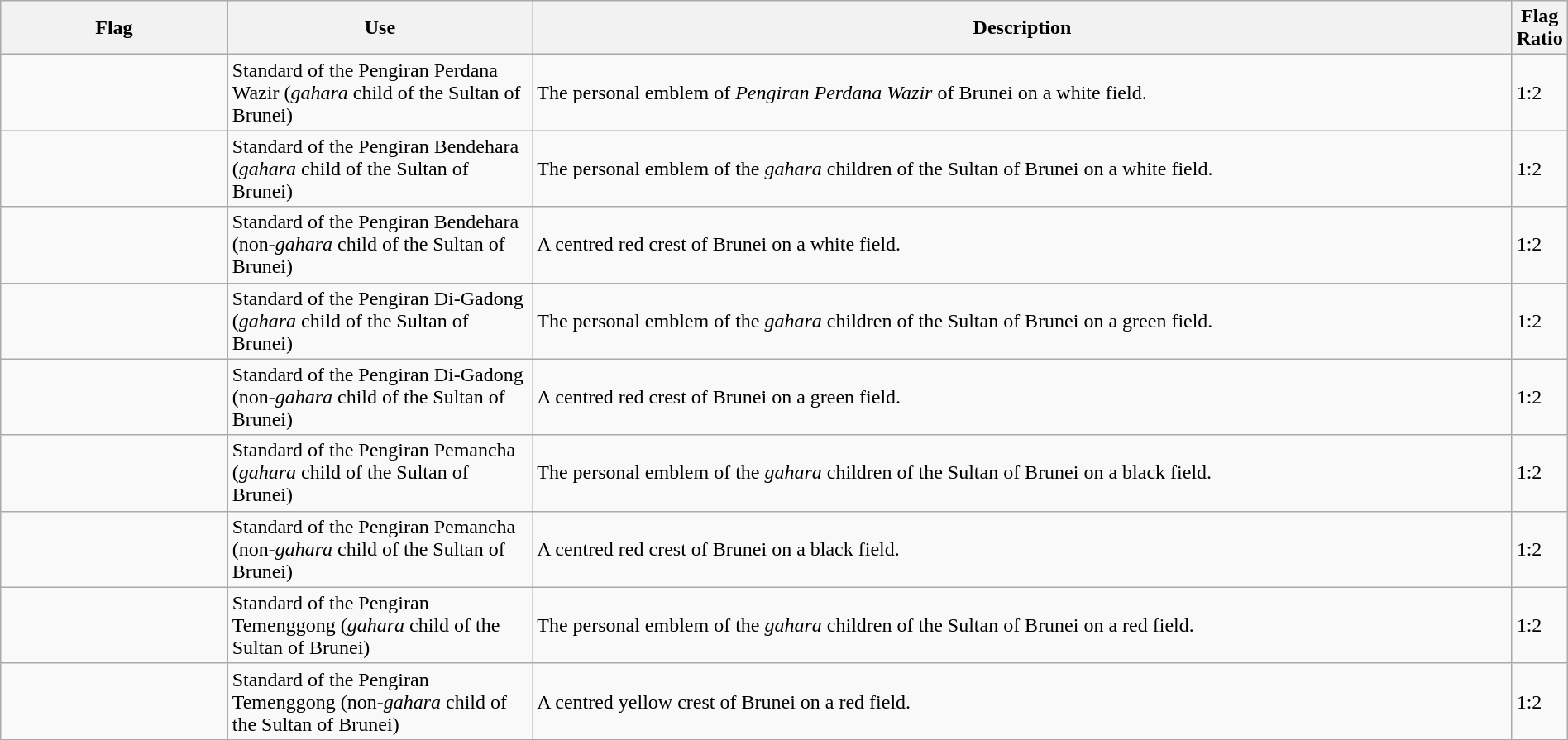<table class="wikitable" width="100%">
<tr>
<th width="15%">Flag</th>
<th width="20%">Use</th>
<th width="85%">Description</th>
<th width="15%">Flag Ratio</th>
</tr>
<tr>
<td></td>
<td>Standard of the Pengiran Perdana Wazir (<em>gahara</em> child of the Sultan of Brunei)</td>
<td>The personal emblem of <em>Pengiran Perdana Wazir</em> of Brunei on a white field.</td>
<td>1:2</td>
</tr>
<tr>
<td></td>
<td>Standard of the Pengiran Bendehara (<em>gahara</em> child of the Sultan of Brunei)</td>
<td>The personal emblem of the <em>gahara</em> children of the Sultan of Brunei on a white field.</td>
<td>1:2</td>
</tr>
<tr>
<td align="center"></td>
<td>Standard of the Pengiran Bendehara (non-<em>gahara</em> child of the Sultan of Brunei)</td>
<td>A centred red crest of Brunei on a white field.</td>
<td>1:2</td>
</tr>
<tr>
<td></td>
<td>Standard of the Pengiran Di-Gadong (<em>gahara</em> child of the Sultan of Brunei)</td>
<td>The personal emblem of the <em>gahara</em> children of the Sultan of Brunei on a green field.</td>
<td>1:2</td>
</tr>
<tr>
<td></td>
<td>Standard of the Pengiran Di-Gadong (non-<em>gahara</em> child of the Sultan of Brunei)</td>
<td>A centred red crest of Brunei on a green field.</td>
<td>1:2</td>
</tr>
<tr>
<td></td>
<td>Standard of the Pengiran Pemancha (<em>gahara</em> child of the Sultan of Brunei)</td>
<td>The personal emblem of the <em>gahara</em> children of the Sultan of Brunei on a black field.</td>
<td>1:2</td>
</tr>
<tr>
<td></td>
<td>Standard of the Pengiran Pemancha (non-<em>gahara</em> child of the Sultan of Brunei)</td>
<td>A centred red crest of Brunei on a black field.</td>
<td>1:2</td>
</tr>
<tr>
<td></td>
<td>Standard of the Pengiran Temenggong (<em>gahara</em> child of the Sultan of Brunei)</td>
<td>The personal emblem of the <em>gahara</em> children of the Sultan of Brunei on a red field.</td>
<td>1:2</td>
</tr>
<tr>
<td></td>
<td>Standard of the Pengiran Temenggong (non-<em>gahara</em> child of the Sultan of Brunei)</td>
<td>A centred yellow crest of Brunei on a red field.</td>
<td>1:2</td>
</tr>
</table>
